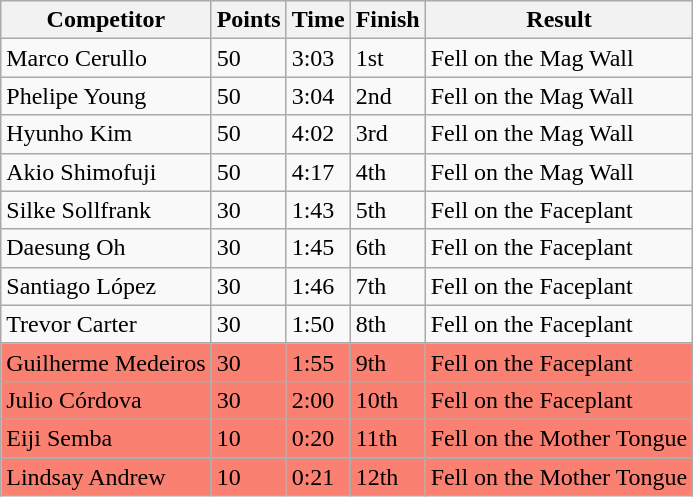<table class="wikitable sortable">
<tr>
<th>Competitor</th>
<th>Points</th>
<th>Time</th>
<th>Finish</th>
<th>Result</th>
</tr>
<tr>
<td>Marco Cerullo</td>
<td>50</td>
<td>3:03</td>
<td>1st</td>
<td>Fell on the Mag Wall</td>
</tr>
<tr>
<td>Phelipe Young</td>
<td>50</td>
<td>3:04</td>
<td>2nd</td>
<td>Fell on the Mag Wall</td>
</tr>
<tr>
<td>Hyunho Kim</td>
<td>50</td>
<td>4:02</td>
<td>3rd</td>
<td>Fell on the Mag Wall</td>
</tr>
<tr>
<td>Akio Shimofuji</td>
<td>50</td>
<td>4:17</td>
<td>4th</td>
<td>Fell on the Mag Wall</td>
</tr>
<tr>
<td>Silke Sollfrank</td>
<td>30</td>
<td>1:43</td>
<td>5th</td>
<td>Fell on the Faceplant</td>
</tr>
<tr>
<td>Daesung Oh</td>
<td>30</td>
<td>1:45</td>
<td>6th</td>
<td>Fell on the Faceplant</td>
</tr>
<tr>
<td>Santiago López</td>
<td>30</td>
<td>1:46</td>
<td>7th</td>
<td>Fell on the Faceplant</td>
</tr>
<tr>
<td>Trevor Carter</td>
<td>30</td>
<td>1:50</td>
<td>8th</td>
<td>Fell on the Faceplant</td>
</tr>
<tr style="background-color:#fa8072">
<td>Guilherme Medeiros</td>
<td>30</td>
<td>1:55</td>
<td>9th</td>
<td>Fell on the Faceplant</td>
</tr>
<tr style="background-color:#fa8072">
<td>Julio Córdova</td>
<td>30</td>
<td>2:00</td>
<td>10th</td>
<td>Fell on the Faceplant</td>
</tr>
<tr style="background-color:#fa8072">
<td>Eiji Semba</td>
<td>10</td>
<td>0:20</td>
<td>11th</td>
<td>Fell on the Mother Tongue</td>
</tr>
<tr style="background-color:#fa8072">
<td>Lindsay Andrew</td>
<td>10</td>
<td>0:21</td>
<td>12th</td>
<td>Fell on the Mother Tongue</td>
</tr>
</table>
